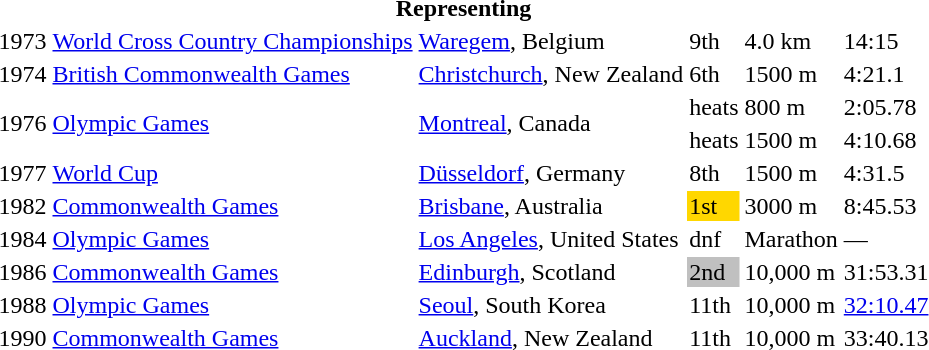<table>
<tr>
<th colspan="6">Representing </th>
</tr>
<tr>
<td>1973</td>
<td><a href='#'>World Cross Country Championships</a></td>
<td><a href='#'>Waregem</a>, Belgium</td>
<td>9th</td>
<td>4.0 km</td>
<td>14:15</td>
</tr>
<tr>
<td>1974</td>
<td><a href='#'>British Commonwealth Games</a></td>
<td><a href='#'>Christchurch</a>, New Zealand</td>
<td>6th</td>
<td>1500 m</td>
<td>4:21.1</td>
</tr>
<tr>
<td rowspan=2>1976</td>
<td rowspan=2><a href='#'>Olympic Games</a></td>
<td rowspan=2><a href='#'>Montreal</a>, Canada</td>
<td>heats</td>
<td>800 m</td>
<td>2:05.78</td>
</tr>
<tr>
<td>heats</td>
<td>1500 m</td>
<td>4:10.68</td>
</tr>
<tr>
<td>1977</td>
<td><a href='#'>World Cup</a></td>
<td><a href='#'>Düsseldorf</a>, Germany</td>
<td>8th</td>
<td>1500 m</td>
<td>4:31.5</td>
</tr>
<tr>
<td>1982</td>
<td><a href='#'>Commonwealth Games</a></td>
<td><a href='#'>Brisbane</a>, Australia</td>
<td bgcolor=gold>1st</td>
<td>3000 m</td>
<td>8:45.53</td>
</tr>
<tr>
<td>1984</td>
<td><a href='#'>Olympic Games</a></td>
<td><a href='#'>Los Angeles</a>, United States</td>
<td>dnf</td>
<td>Marathon</td>
<td>—</td>
</tr>
<tr>
<td>1986</td>
<td><a href='#'>Commonwealth Games</a></td>
<td><a href='#'>Edinburgh</a>, Scotland</td>
<td bgcolor=silver>2nd</td>
<td>10,000 m</td>
<td>31:53.31</td>
</tr>
<tr>
<td>1988</td>
<td><a href='#'>Olympic Games</a></td>
<td><a href='#'>Seoul</a>, South Korea</td>
<td>11th</td>
<td>10,000 m</td>
<td><a href='#'>32:10.47</a></td>
</tr>
<tr>
<td>1990</td>
<td><a href='#'>Commonwealth Games</a></td>
<td><a href='#'>Auckland</a>, New Zealand</td>
<td>11th</td>
<td>10,000 m</td>
<td>33:40.13</td>
</tr>
</table>
